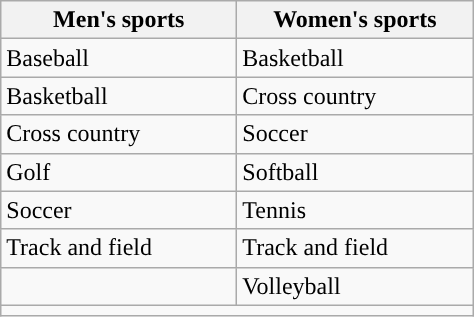<table class="wikitable"; style= "text-align: ">
<tr>
<th width=150px>Men's sports</th>
<th width=150px>Women's sports</th>
</tr>
<tr>
<td>Baseball</td>
<td>Basketball</td>
</tr>
<tr>
<td>Basketball</td>
<td>Cross country</td>
</tr>
<tr>
<td>Cross country</td>
<td>Soccer</td>
</tr>
<tr>
<td>Golf</td>
<td>Softball</td>
</tr>
<tr>
<td>Soccer</td>
<td>Tennis</td>
</tr>
<tr>
<td>Track and field</td>
<td>Track and field</td>
</tr>
<tr>
<td></td>
<td>Volleyball</td>
</tr>
<tr>
<td colspan="2"></td>
</tr>
</table>
